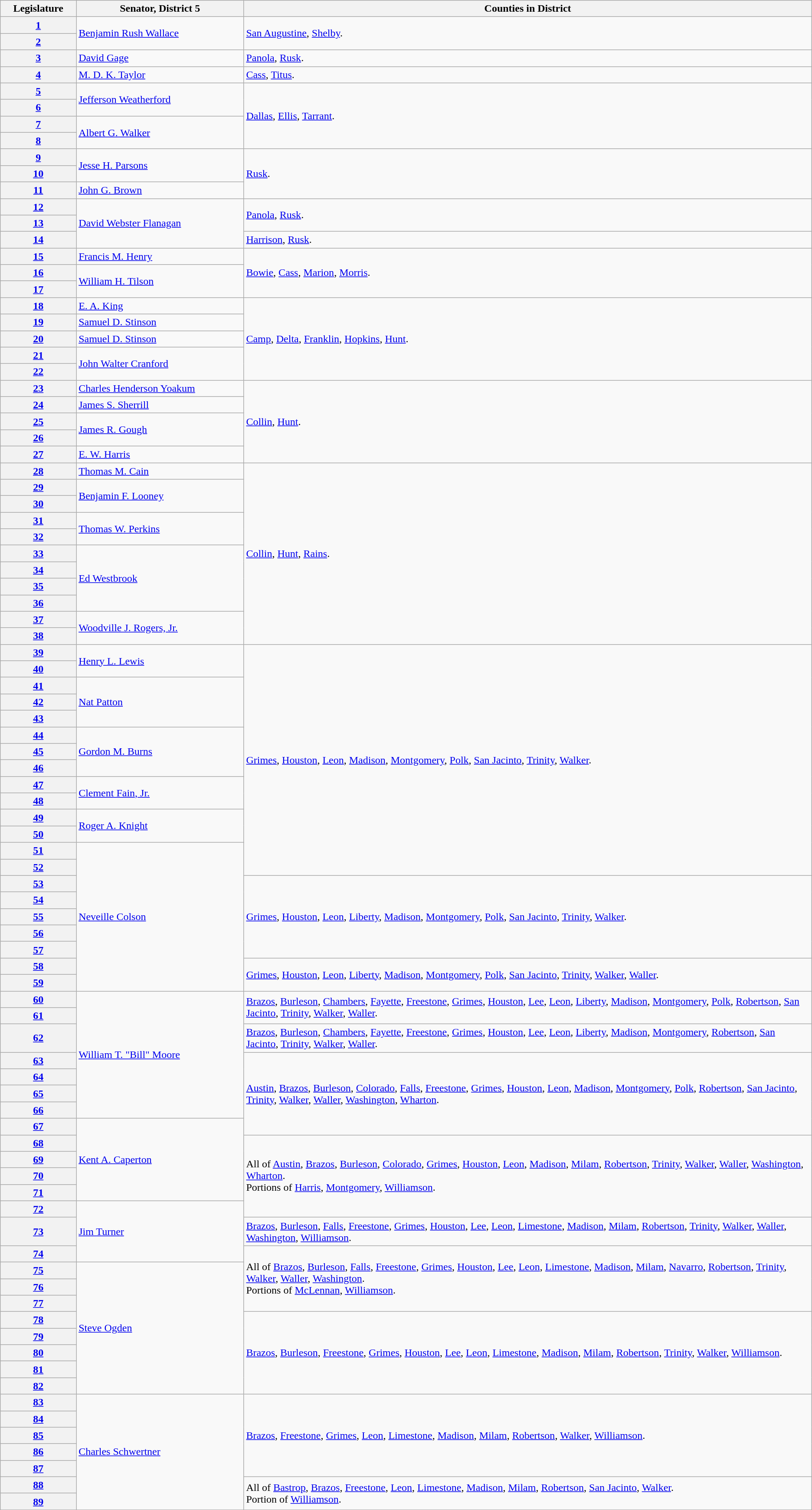<table class="wikitable">
<tr>
<th>Legislature</th>
<th>Senator, District 5</th>
<th width=70%>Counties in District</th>
</tr>
<tr>
<th><a href='#'>1</a></th>
<td rowspan=2><a href='#'>Benjamin Rush Wallace</a></td>
<td rowspan=2><a href='#'>San Augustine</a>, <a href='#'>Shelby</a>.</td>
</tr>
<tr>
<th><a href='#'>2</a></th>
</tr>
<tr>
<th><a href='#'>3</a></th>
<td><a href='#'>David Gage</a></td>
<td><a href='#'>Panola</a>, <a href='#'>Rusk</a>.</td>
</tr>
<tr>
<th><a href='#'>4</a></th>
<td><a href='#'>M. D. K. Taylor</a></td>
<td><a href='#'>Cass</a>, <a href='#'>Titus</a>.</td>
</tr>
<tr>
<th><a href='#'>5</a></th>
<td rowspan=2><a href='#'>Jefferson Weatherford</a></td>
<td rowspan=4><a href='#'>Dallas</a>, <a href='#'>Ellis</a>, <a href='#'>Tarrant</a>.</td>
</tr>
<tr>
<th><a href='#'>6</a></th>
</tr>
<tr>
<th><a href='#'>7</a></th>
<td rowspan=2><a href='#'>Albert G. Walker</a></td>
</tr>
<tr>
<th><a href='#'>8</a></th>
</tr>
<tr>
<th><a href='#'>9</a></th>
<td rowspan=2><a href='#'>Jesse H. Parsons</a></td>
<td rowspan=3><a href='#'>Rusk</a>.</td>
</tr>
<tr>
<th><a href='#'>10</a></th>
</tr>
<tr>
<th><a href='#'>11</a></th>
<td><a href='#'>John G. Brown</a></td>
</tr>
<tr>
<th><a href='#'>12</a></th>
<td rowspan=3><a href='#'>David Webster Flanagan</a></td>
<td rowspan=2><a href='#'>Panola</a>, <a href='#'>Rusk</a>.</td>
</tr>
<tr>
<th><a href='#'>13</a></th>
</tr>
<tr>
<th><a href='#'>14</a></th>
<td><a href='#'>Harrison</a>, <a href='#'>Rusk</a>.</td>
</tr>
<tr>
<th><a href='#'>15</a></th>
<td><a href='#'>Francis M. Henry</a></td>
<td rowspan=3><a href='#'>Bowie</a>, <a href='#'>Cass</a>, <a href='#'>Marion</a>, <a href='#'>Morris</a>.</td>
</tr>
<tr>
<th><a href='#'>16</a></th>
<td rowspan=2><a href='#'>William H. Tilson</a></td>
</tr>
<tr>
<th><a href='#'>17</a></th>
</tr>
<tr>
<th><a href='#'>18</a></th>
<td><a href='#'>E. A. King</a></td>
<td rowspan=5><a href='#'>Camp</a>, <a href='#'>Delta</a>, <a href='#'>Franklin</a>, <a href='#'>Hopkins</a>, <a href='#'>Hunt</a>.</td>
</tr>
<tr>
<th><a href='#'>19</a></th>
<td><a href='#'>Samuel D. Stinson</a></td>
</tr>
<tr>
<th><a href='#'>20</a></th>
<td><a href='#'>Samuel D. Stinson</a></td>
</tr>
<tr>
<th><a href='#'>21</a></th>
<td rowspan=2><a href='#'>John Walter Cranford</a></td>
</tr>
<tr>
<th><a href='#'>22</a></th>
</tr>
<tr>
<th><a href='#'>23</a></th>
<td><a href='#'>Charles Henderson Yoakum</a></td>
<td rowspan=5><a href='#'>Collin</a>, <a href='#'>Hunt</a>.</td>
</tr>
<tr>
<th><a href='#'>24</a></th>
<td><a href='#'>James S. Sherrill</a></td>
</tr>
<tr>
<th><a href='#'>25</a></th>
<td rowspan=2><a href='#'>James R. Gough</a></td>
</tr>
<tr>
<th><a href='#'>26</a></th>
</tr>
<tr>
<th><a href='#'>27</a></th>
<td><a href='#'>E. W. Harris</a></td>
</tr>
<tr>
<th><a href='#'>28</a></th>
<td><a href='#'>Thomas M. Cain</a></td>
<td rowspan=11><a href='#'>Collin</a>, <a href='#'>Hunt</a>, <a href='#'>Rains</a>.</td>
</tr>
<tr>
<th><a href='#'>29</a></th>
<td rowspan=2><a href='#'>Benjamin F. Looney</a></td>
</tr>
<tr>
<th><a href='#'>30</a></th>
</tr>
<tr>
<th><a href='#'>31</a></th>
<td rowspan=2><a href='#'>Thomas W. Perkins</a></td>
</tr>
<tr>
<th><a href='#'>32</a></th>
</tr>
<tr>
<th><a href='#'>33</a></th>
<td rowspan=4><a href='#'>Ed Westbrook</a></td>
</tr>
<tr>
<th><a href='#'>34</a></th>
</tr>
<tr>
<th><a href='#'>35</a></th>
</tr>
<tr>
<th><a href='#'>36</a></th>
</tr>
<tr>
<th><a href='#'>37</a></th>
<td rowspan=2><a href='#'>Woodville J. Rogers, Jr.</a></td>
</tr>
<tr>
<th><a href='#'>38</a></th>
</tr>
<tr>
<th><a href='#'>39</a></th>
<td rowspan=2><a href='#'>Henry L. Lewis</a></td>
<td rowspan=14><a href='#'>Grimes</a>, <a href='#'>Houston</a>, <a href='#'>Leon</a>, <a href='#'>Madison</a>, <a href='#'>Montgomery</a>, <a href='#'>Polk</a>, <a href='#'>San Jacinto</a>, <a href='#'>Trinity</a>, <a href='#'>Walker</a>.</td>
</tr>
<tr>
<th><a href='#'>40</a></th>
</tr>
<tr>
<th><a href='#'>41</a></th>
<td rowspan=3><a href='#'>Nat Patton</a></td>
</tr>
<tr>
<th><a href='#'>42</a></th>
</tr>
<tr>
<th><a href='#'>43</a></th>
</tr>
<tr>
<th><a href='#'>44</a></th>
<td rowspan=3><a href='#'>Gordon M. Burns</a></td>
</tr>
<tr>
<th><a href='#'>45</a></th>
</tr>
<tr>
<th><a href='#'>46</a></th>
</tr>
<tr>
<th><a href='#'>47</a></th>
<td rowspan=2><a href='#'>Clement Fain, Jr.</a></td>
</tr>
<tr>
<th><a href='#'>48</a></th>
</tr>
<tr>
<th><a href='#'>49</a></th>
<td rowspan=2><a href='#'>Roger A. Knight</a></td>
</tr>
<tr>
<th><a href='#'>50</a></th>
</tr>
<tr>
<th><a href='#'>51</a></th>
<td rowspan=9><a href='#'>Neveille Colson</a></td>
</tr>
<tr>
<th><a href='#'>52</a></th>
</tr>
<tr>
<th><a href='#'>53</a></th>
<td rowspan=5><a href='#'>Grimes</a>, <a href='#'>Houston</a>, <a href='#'>Leon</a>, <a href='#'>Liberty</a>, <a href='#'>Madison</a>, <a href='#'>Montgomery</a>, <a href='#'>Polk</a>, <a href='#'>San Jacinto</a>, <a href='#'>Trinity</a>, <a href='#'>Walker</a>.</td>
</tr>
<tr>
<th><a href='#'>54</a></th>
</tr>
<tr>
<th><a href='#'>55</a></th>
</tr>
<tr>
<th><a href='#'>56</a></th>
</tr>
<tr>
<th><a href='#'>57</a></th>
</tr>
<tr>
<th><a href='#'>58</a></th>
<td rowspan=2><a href='#'>Grimes</a>, <a href='#'>Houston</a>, <a href='#'>Leon</a>, <a href='#'>Liberty</a>, <a href='#'>Madison</a>, <a href='#'>Montgomery</a>, <a href='#'>Polk</a>, <a href='#'>San Jacinto</a>, <a href='#'>Trinity</a>, <a href='#'>Walker</a>, <a href='#'>Waller</a>.</td>
</tr>
<tr>
<th><a href='#'>59</a></th>
</tr>
<tr>
<th><a href='#'>60</a></th>
<td rowspan=7><a href='#'>William T. "Bill" Moore</a></td>
<td rowspan=2><a href='#'>Brazos</a>, <a href='#'>Burleson</a>, <a href='#'>Chambers</a>, <a href='#'>Fayette</a>, <a href='#'>Freestone</a>, <a href='#'>Grimes</a>, <a href='#'>Houston</a>, <a href='#'>Lee</a>, <a href='#'>Leon</a>, <a href='#'>Liberty</a>, <a href='#'>Madison</a>, <a href='#'>Montgomery</a>, <a href='#'>Polk</a>, <a href='#'>Robertson</a>, <a href='#'>San Jacinto</a>, <a href='#'>Trinity</a>, <a href='#'>Walker</a>, <a href='#'>Waller</a>.</td>
</tr>
<tr>
<th><a href='#'>61</a></th>
</tr>
<tr>
<th><a href='#'>62</a></th>
<td><a href='#'>Brazos</a>, <a href='#'>Burleson</a>, <a href='#'>Chambers</a>, <a href='#'>Fayette</a>, <a href='#'>Freestone</a>, <a href='#'>Grimes</a>, <a href='#'>Houston</a>, <a href='#'>Lee</a>, <a href='#'>Leon</a>, <a href='#'>Liberty</a>, <a href='#'>Madison</a>, <a href='#'>Montgomery</a>, <a href='#'>Robertson</a>, <a href='#'>San Jacinto</a>, <a href='#'>Trinity</a>, <a href='#'>Walker</a>, <a href='#'>Waller</a>.</td>
</tr>
<tr>
<th><a href='#'>63</a></th>
<td rowspan=5><a href='#'>Austin</a>, <a href='#'>Brazos</a>, <a href='#'>Burleson</a>, <a href='#'>Colorado</a>, <a href='#'>Falls</a>, <a href='#'>Freestone</a>, <a href='#'>Grimes</a>, <a href='#'>Houston</a>, <a href='#'>Leon</a>, <a href='#'>Madison</a>, <a href='#'>Montgomery</a>, <a href='#'>Polk</a>, <a href='#'>Robertson</a>, <a href='#'>San Jacinto</a>, <a href='#'>Trinity</a>, <a href='#'>Walker</a>, <a href='#'>Waller</a>, <a href='#'>Washington</a>, <a href='#'>Wharton</a>.</td>
</tr>
<tr>
<th><a href='#'>64</a></th>
</tr>
<tr>
<th><a href='#'>65</a></th>
</tr>
<tr>
<th><a href='#'>66</a></th>
</tr>
<tr>
<th><a href='#'>67</a></th>
<td rowspan=5><a href='#'>Kent A. Caperton</a></td>
</tr>
<tr>
<th><a href='#'>68</a></th>
<td rowspan=5>All of <a href='#'>Austin</a>, <a href='#'>Brazos</a>, <a href='#'>Burleson</a>, <a href='#'>Colorado</a>, <a href='#'>Grimes</a>, <a href='#'>Houston</a>, <a href='#'>Leon</a>, <a href='#'>Madison</a>, <a href='#'>Milam</a>, <a href='#'>Robertson</a>, <a href='#'>Trinity</a>, <a href='#'>Walker</a>, <a href='#'>Waller</a>, <a href='#'>Washington</a>, <a href='#'>Wharton</a>.<br>Portions of <a href='#'>Harris</a>, <a href='#'>Montgomery</a>, <a href='#'>Williamson</a>.</td>
</tr>
<tr>
<th><a href='#'>69</a></th>
</tr>
<tr>
<th><a href='#'>70</a></th>
</tr>
<tr>
<th><a href='#'>71</a></th>
</tr>
<tr>
<th><a href='#'>72</a></th>
<td rowspan=3><a href='#'>Jim Turner</a></td>
</tr>
<tr>
<th><a href='#'>73</a></th>
<td><a href='#'>Brazos</a>, <a href='#'>Burleson</a>, <a href='#'>Falls</a>, <a href='#'>Freestone</a>, <a href='#'>Grimes</a>, <a href='#'>Houston</a>, <a href='#'>Lee</a>, <a href='#'>Leon</a>, <a href='#'>Limestone</a>, <a href='#'>Madison</a>, <a href='#'>Milam</a>, <a href='#'>Robertson</a>, <a href='#'>Trinity</a>, <a href='#'>Walker</a>, <a href='#'>Waller</a>, <a href='#'>Washington</a>, <a href='#'>Williamson</a>.</td>
</tr>
<tr>
<th><a href='#'>74</a></th>
<td rowspan=4>All of <a href='#'>Brazos</a>, <a href='#'>Burleson</a>, <a href='#'>Falls</a>, <a href='#'>Freestone</a>, <a href='#'>Grimes</a>, <a href='#'>Houston</a>, <a href='#'>Lee</a>, <a href='#'>Leon</a>, <a href='#'>Limestone</a>, <a href='#'>Madison</a>, <a href='#'>Milam</a>, <a href='#'>Navarro</a>, <a href='#'>Robertson</a>, <a href='#'>Trinity</a>, <a href='#'>Walker</a>, <a href='#'>Waller</a>, <a href='#'>Washington</a>.<br>Portions of <a href='#'>McLennan</a>, <a href='#'>Williamson</a>.</td>
</tr>
<tr>
<th><a href='#'>75</a></th>
<td rowspan=8><a href='#'>Steve Ogden</a></td>
</tr>
<tr>
<th><a href='#'>76</a></th>
</tr>
<tr>
<th><a href='#'>77</a></th>
</tr>
<tr>
<th><a href='#'>78</a></th>
<td rowspan=5><a href='#'>Brazos</a>, <a href='#'>Burleson</a>, <a href='#'>Freestone</a>, <a href='#'>Grimes</a>, <a href='#'>Houston</a>, <a href='#'>Lee</a>, <a href='#'>Leon</a>, <a href='#'>Limestone</a>, <a href='#'>Madison</a>, <a href='#'>Milam</a>, <a href='#'>Robertson</a>, <a href='#'>Trinity</a>, <a href='#'>Walker</a>, <a href='#'>Williamson</a>.</td>
</tr>
<tr>
<th><a href='#'>79</a></th>
</tr>
<tr>
<th><a href='#'>80</a></th>
</tr>
<tr>
<th><a href='#'>81</a></th>
</tr>
<tr>
<th><a href='#'>82</a></th>
</tr>
<tr>
<th><a href='#'>83</a></th>
<td rowspan=9><a href='#'>Charles Schwertner</a></td>
<td rowspan=5><a href='#'>Brazos</a>, <a href='#'>Freestone</a>, <a href='#'>Grimes</a>, <a href='#'>Leon</a>, <a href='#'>Limestone</a>, <a href='#'>Madison</a>, <a href='#'>Milam</a>, <a href='#'>Robertson</a>, <a href='#'>Walker</a>, <a href='#'>Williamson</a>.</td>
</tr>
<tr>
<th><a href='#'>84</a></th>
</tr>
<tr>
<th><a href='#'>85</a></th>
</tr>
<tr>
<th><a href='#'>86</a></th>
</tr>
<tr>
<th><a href='#'>87</a></th>
</tr>
<tr>
<th><a href='#'>88</a></th>
<td rowspan=2>All of <a href='#'>Bastrop</a>, <a href='#'>Brazos</a>, <a href='#'>Freestone</a>, <a href='#'>Leon</a>, <a href='#'>Limestone</a>, <a href='#'>Madison</a>, <a href='#'>Milam</a>, <a href='#'>Robertson</a>, <a href='#'>San Jacinto</a>, <a href='#'>Walker</a>.<br>Portion of <a href='#'>Williamson</a>.</td>
</tr>
<tr>
<th><a href='#'>89</a></th>
</tr>
</table>
